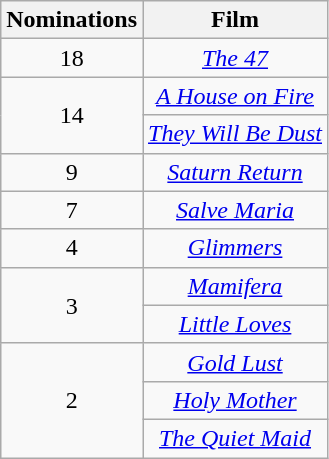<table class="wikitable plainrowheaders" style="text-align:center;">
<tr>
<th scope="col" style="width:55px;">Nominations</th>
<th scope="col" style="text-align:center;">Film</th>
</tr>
<tr>
<td scope=row style="text-align:center">18</td>
<td><em><a href='#'>The 47</a></em></td>
</tr>
<tr>
<td scope=row rowspan = "2" style="text-align:center">14</td>
<td><em><a href='#'>A House on Fire</a></em></td>
</tr>
<tr>
<td><em><a href='#'>They Will Be Dust</a></em></td>
</tr>
<tr>
<td rowspan = "1" scope=row style="text-align:center">9</td>
<td><em><a href='#'>Saturn Return</a></em></td>
</tr>
<tr>
<td rowspan = "1" scope=row style="text-align:center">7</td>
<td><em><a href='#'>Salve Maria</a></em></td>
</tr>
<tr>
<td rowspan = "1" scope=row style="text-align:center">4</td>
<td><em><a href='#'>Glimmers</a></em></td>
</tr>
<tr>
<td rowspan = "2" scope=row style="text-align:center">3</td>
<td><em><a href='#'>Mamifera</a></em></td>
</tr>
<tr>
<td><em><a href='#'>Little Loves</a></em></td>
</tr>
<tr>
<td rowspan = "3" scope=row style="text-align:center">2</td>
<td><em><a href='#'>Gold Lust</a></em></td>
</tr>
<tr>
<td><em><a href='#'>Holy Mother</a></em></td>
</tr>
<tr>
<td><em><a href='#'>The Quiet Maid</a></em></td>
</tr>
</table>
